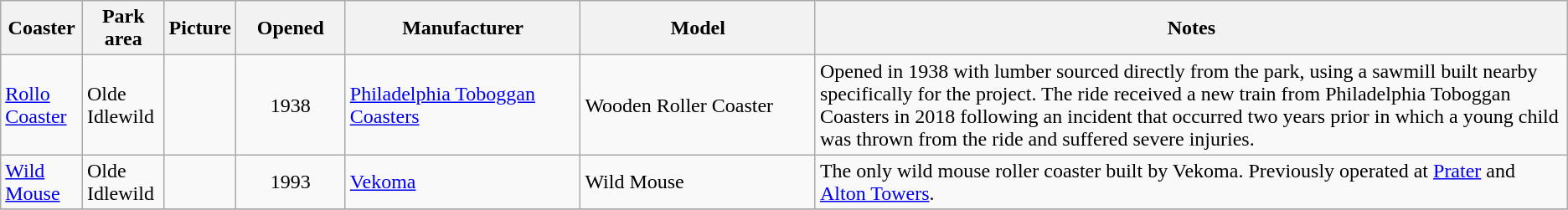<table class="wikitable sortable">
<tr>
<th>Coaster</th>
<th>Park area</th>
<th>Picture</th>
<th style="width:7%;">Opened</th>
<th style="width:15%;">Manufacturer</th>
<th style="width:15%;">Model</th>
<th style="width:48%;">Notes</th>
</tr>
<tr>
<td><a href='#'>Rollo Coaster</a></td>
<td>Olde Idlewild</td>
<td></td>
<td style="text-align:center">1938</td>
<td><a href='#'>Philadelphia Toboggan Coasters</a></td>
<td>Wooden Roller Coaster</td>
<td>Opened in 1938 with lumber sourced directly from the park, using a sawmill built nearby specifically for the project. The ride received a new train from Philadelphia Toboggan Coasters in 2018 following an incident that occurred two years prior in which a young child was thrown from the ride and suffered severe injuries.</td>
</tr>
<tr>
<td><a href='#'>Wild Mouse</a></td>
<td>Olde Idlewild</td>
<td></td>
<td style="text-align:center">1993</td>
<td><a href='#'>Vekoma</a></td>
<td>Wild Mouse</td>
<td>The only wild mouse roller coaster built by Vekoma. Previously operated at <a href='#'>Prater</a> and <a href='#'>Alton Towers</a>.</td>
</tr>
<tr>
</tr>
</table>
